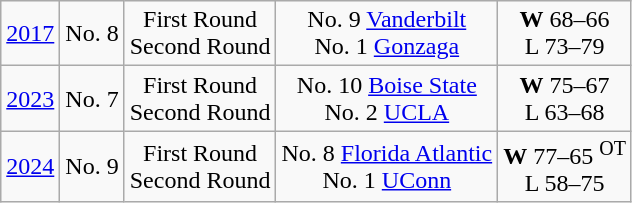<table class="wikitable">
<tr style="text-align:center;">
<td><a href='#'>2017</a></td>
<td>No. 8</td>
<td>First Round<br>Second Round</td>
<td>No. 9 <a href='#'>Vanderbilt</a><br>No. 1 <a href='#'>Gonzaga</a></td>
<td><strong>W</strong> 68–66<br>L 73–79</td>
</tr>
<tr style="text-align:center;">
<td><a href='#'>2023</a></td>
<td>No. 7</td>
<td>First Round<br>Second Round</td>
<td>No. 10 <a href='#'>Boise State</a><br> No. 2 <a href='#'>UCLA</a></td>
<td><strong>W</strong> 75–67<br> L 63–68</td>
</tr>
<tr style="text-align:center;">
<td><a href='#'>2024</a></td>
<td>No. 9</td>
<td>First Round<br>Second Round</td>
<td>No. 8 <a href='#'>Florida Atlantic</a><br>No. 1 <a href='#'>UConn</a></td>
<td><strong>W</strong> 77–65 <sup>OT</sup><br>L 58–75</td>
</tr>
</table>
